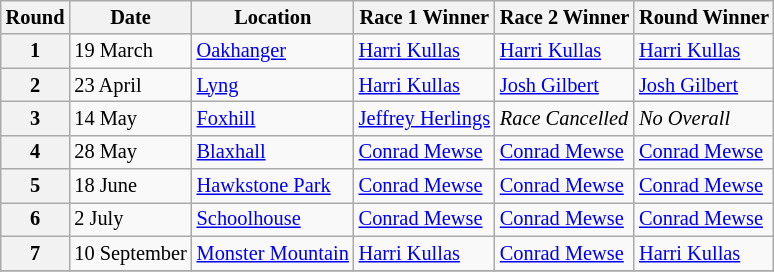<table class="wikitable" style="font-size: 85%;">
<tr>
<th>Round</th>
<th>Date</th>
<th>Location</th>
<th>Race 1 Winner</th>
<th>Race 2 Winner</th>
<th>Round Winner</th>
</tr>
<tr>
<th>1</th>
<td>19 March</td>
<td><a href='#'>Oakhanger</a></td>
<td> <a href='#'>Harri Kullas</a></td>
<td> <a href='#'>Harri Kullas</a></td>
<td> <a href='#'>Harri Kullas</a></td>
</tr>
<tr>
<th>2</th>
<td>23 April</td>
<td><a href='#'>Lyng</a></td>
<td> <a href='#'>Harri Kullas</a></td>
<td> <a href='#'>Josh Gilbert</a></td>
<td> <a href='#'>Josh Gilbert</a></td>
</tr>
<tr>
<th>3</th>
<td>14 May</td>
<td><a href='#'>Foxhill</a></td>
<td> <a href='#'>Jeffrey Herlings</a></td>
<td><em>Race Cancelled</em></td>
<td><em>No Overall</em></td>
</tr>
<tr>
<th>4</th>
<td>28 May</td>
<td><a href='#'>Blaxhall</a></td>
<td> <a href='#'>Conrad Mewse</a></td>
<td> <a href='#'>Conrad Mewse</a></td>
<td> <a href='#'>Conrad Mewse</a></td>
</tr>
<tr>
<th>5</th>
<td>18 June</td>
<td><a href='#'>Hawkstone Park</a></td>
<td> <a href='#'>Conrad Mewse</a></td>
<td> <a href='#'>Conrad Mewse</a></td>
<td> <a href='#'>Conrad Mewse</a></td>
</tr>
<tr>
<th>6</th>
<td>2 July</td>
<td><a href='#'>Schoolhouse</a></td>
<td> <a href='#'>Conrad Mewse</a></td>
<td> <a href='#'>Conrad Mewse</a></td>
<td> <a href='#'>Conrad Mewse</a></td>
</tr>
<tr>
<th>7</th>
<td>10 September</td>
<td><a href='#'>Monster Mountain</a></td>
<td> <a href='#'>Harri Kullas</a></td>
<td> <a href='#'>Conrad Mewse</a></td>
<td> <a href='#'>Harri Kullas</a></td>
</tr>
<tr>
</tr>
</table>
